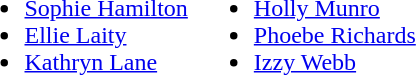<table>
<tr style="vertical-align:top">
<td><br><ul><li> <a href='#'>Sophie Hamilton</a></li><li> <a href='#'>Ellie Laity</a></li><li> <a href='#'>Kathryn Lane</a></li></ul></td>
<td><br><ul><li> <a href='#'>Holly Munro</a></li><li> <a href='#'>Phoebe Richards</a></li><li> <a href='#'>Izzy Webb</a></li></ul></td>
</tr>
</table>
